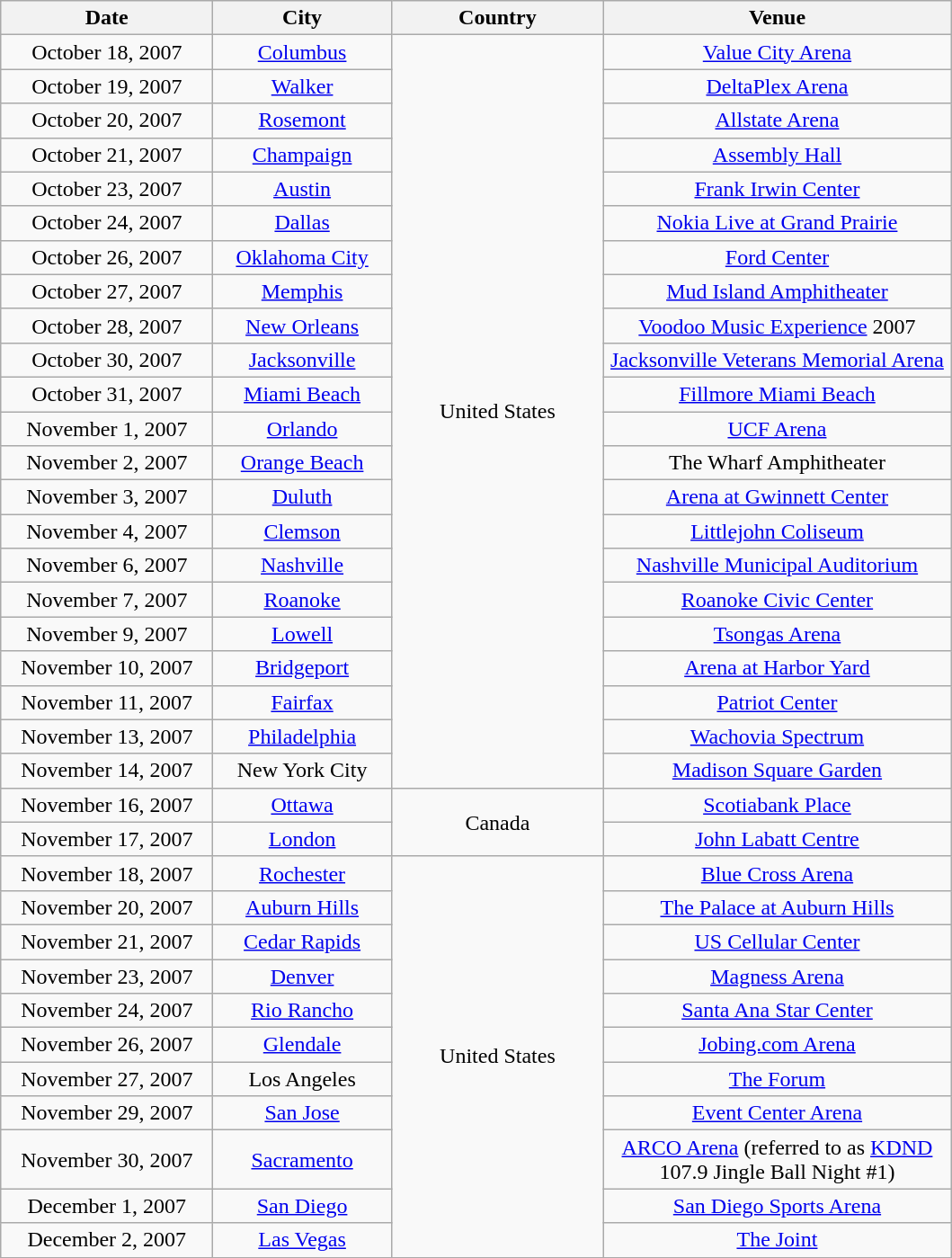<table class="wikitable" style="text-align:center;">
<tr>
<th width="150">Date</th>
<th width="125">City</th>
<th width="150">Country</th>
<th width="250">Venue</th>
</tr>
<tr>
<td>October 18, 2007</td>
<td><a href='#'>Columbus</a></td>
<td rowspan="22">United States</td>
<td><a href='#'>Value City Arena</a></td>
</tr>
<tr>
<td>October 19, 2007</td>
<td><a href='#'>Walker</a></td>
<td><a href='#'>DeltaPlex Arena</a></td>
</tr>
<tr>
<td>October 20, 2007</td>
<td><a href='#'>Rosemont</a></td>
<td><a href='#'>Allstate Arena</a></td>
</tr>
<tr>
<td>October 21, 2007</td>
<td><a href='#'>Champaign</a></td>
<td><a href='#'>Assembly Hall</a></td>
</tr>
<tr>
<td>October 23, 2007</td>
<td [(Austin, Texas><a href='#'>Austin</a></td>
<td><a href='#'>Frank Irwin Center</a></td>
</tr>
<tr>
<td>October 24, 2007</td>
<td><a href='#'>Dallas</a></td>
<td><a href='#'>Nokia Live at Grand Prairie</a></td>
</tr>
<tr>
<td>October 26, 2007</td>
<td><a href='#'>Oklahoma City</a></td>
<td><a href='#'>Ford Center</a></td>
</tr>
<tr>
<td>October 27, 2007</td>
<td><a href='#'>Memphis</a></td>
<td><a href='#'>Mud Island Amphitheater</a></td>
</tr>
<tr>
<td>October 28, 2007</td>
<td><a href='#'>New Orleans</a></td>
<td><a href='#'>Voodoo Music Experience</a> 2007</td>
</tr>
<tr>
<td>October 30, 2007</td>
<td><a href='#'>Jacksonville</a></td>
<td><a href='#'>Jacksonville Veterans Memorial Arena</a></td>
</tr>
<tr>
<td>October 31, 2007</td>
<td><a href='#'>Miami Beach</a></td>
<td><a href='#'>Fillmore Miami Beach</a></td>
</tr>
<tr>
<td>November 1, 2007</td>
<td><a href='#'>Orlando</a></td>
<td><a href='#'>UCF Arena</a></td>
</tr>
<tr>
<td>November 2, 2007</td>
<td><a href='#'>Orange Beach</a></td>
<td>The Wharf Amphitheater</td>
</tr>
<tr>
<td>November 3, 2007</td>
<td><a href='#'>Duluth</a></td>
<td><a href='#'>Arena at Gwinnett Center</a></td>
</tr>
<tr>
<td>November 4, 2007</td>
<td><a href='#'>Clemson</a></td>
<td><a href='#'>Littlejohn Coliseum</a></td>
</tr>
<tr>
<td>November 6, 2007</td>
<td><a href='#'>Nashville</a></td>
<td><a href='#'>Nashville Municipal Auditorium</a></td>
</tr>
<tr>
<td>November 7, 2007</td>
<td><a href='#'>Roanoke</a></td>
<td><a href='#'>Roanoke Civic Center</a></td>
</tr>
<tr>
<td>November 9, 2007</td>
<td><a href='#'>Lowell</a></td>
<td><a href='#'>Tsongas Arena</a></td>
</tr>
<tr>
<td>November 10, 2007</td>
<td><a href='#'>Bridgeport</a></td>
<td><a href='#'>Arena at Harbor Yard</a></td>
</tr>
<tr>
<td>November 11, 2007</td>
<td><a href='#'>Fairfax</a></td>
<td><a href='#'>Patriot Center</a></td>
</tr>
<tr>
<td>November 13, 2007</td>
<td><a href='#'>Philadelphia</a></td>
<td><a href='#'>Wachovia Spectrum</a></td>
</tr>
<tr>
<td>November 14, 2007</td>
<td>New York City</td>
<td><a href='#'>Madison Square Garden</a></td>
</tr>
<tr>
<td>November 16, 2007</td>
<td><a href='#'>Ottawa</a></td>
<td rowspan="2">Canada</td>
<td><a href='#'>Scotiabank Place</a></td>
</tr>
<tr>
<td>November 17, 2007</td>
<td><a href='#'>London</a></td>
<td><a href='#'>John Labatt Centre</a></td>
</tr>
<tr>
<td>November 18, 2007</td>
<td><a href='#'>Rochester</a></td>
<td rowspan="11">United States</td>
<td><a href='#'>Blue Cross Arena</a></td>
</tr>
<tr>
<td>November 20, 2007</td>
<td><a href='#'>Auburn Hills</a></td>
<td><a href='#'>The Palace at Auburn Hills</a></td>
</tr>
<tr>
<td>November 21, 2007</td>
<td><a href='#'>Cedar Rapids</a></td>
<td><a href='#'>US Cellular Center</a></td>
</tr>
<tr>
<td>November 23, 2007</td>
<td><a href='#'>Denver</a></td>
<td><a href='#'>Magness Arena</a></td>
</tr>
<tr>
<td>November 24, 2007</td>
<td><a href='#'>Rio Rancho</a></td>
<td><a href='#'>Santa Ana Star Center</a></td>
</tr>
<tr>
<td>November 26, 2007</td>
<td><a href='#'>Glendale</a></td>
<td><a href='#'>Jobing.com Arena</a></td>
</tr>
<tr>
<td>November 27, 2007</td>
<td>Los Angeles</td>
<td><a href='#'>The Forum</a></td>
</tr>
<tr>
<td>November 29, 2007</td>
<td><a href='#'>San Jose</a></td>
<td><a href='#'>Event Center Arena</a></td>
</tr>
<tr>
<td>November 30, 2007</td>
<td><a href='#'>Sacramento</a></td>
<td><a href='#'>ARCO Arena</a> (referred to as <a href='#'>KDND</a> 107.9 Jingle Ball Night #1)</td>
</tr>
<tr>
<td>December 1, 2007</td>
<td><a href='#'>San Diego</a></td>
<td><a href='#'>San Diego Sports Arena</a></td>
</tr>
<tr>
<td>December 2, 2007</td>
<td><a href='#'>Las Vegas</a></td>
<td><a href='#'>The Joint</a></td>
</tr>
</table>
